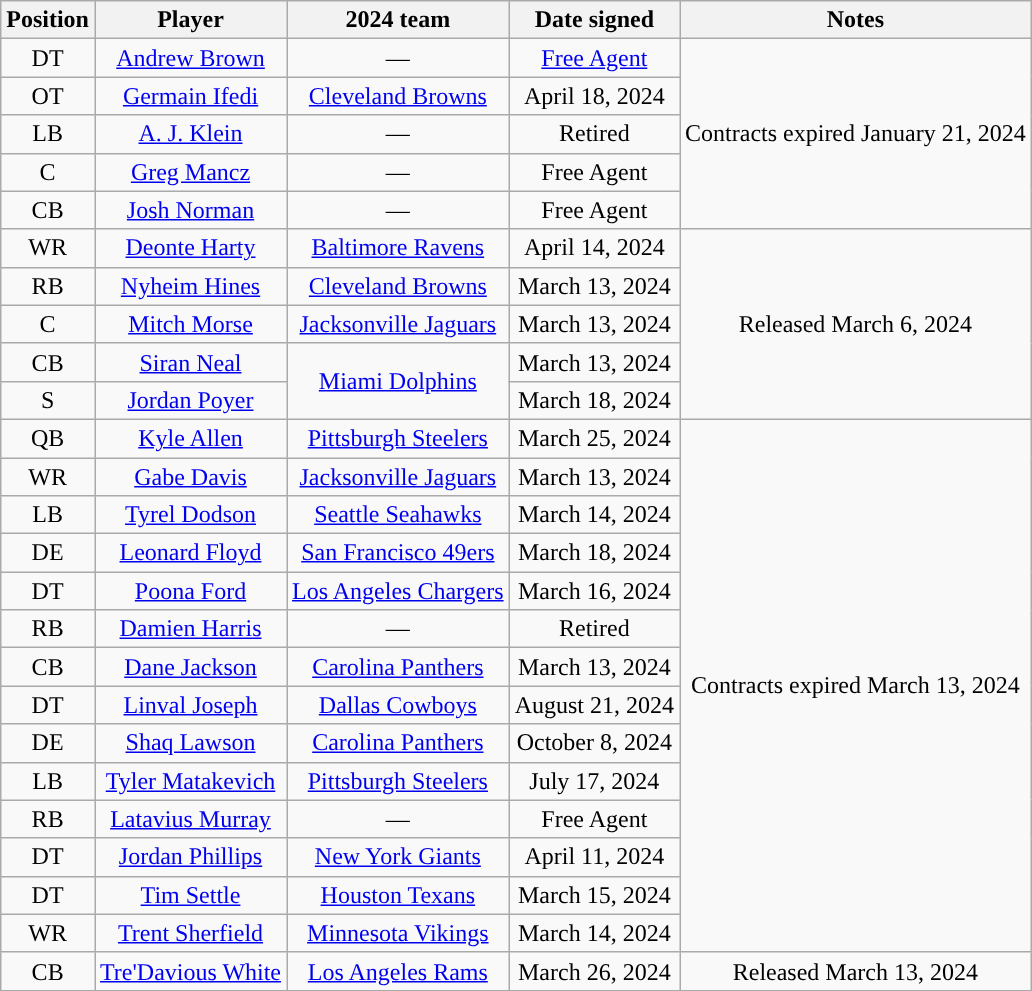<table class="wikitable sortable" style="text-align:center">
<tr>
<th>Position</th>
<th>Player</th>
<th>2024 team</th>
<th>Date signed</th>
<th>Notes</th>
</tr>
<tr>
<td>DT</td>
<td><a href='#'>Andrew Brown</a></td>
<td>—</td>
<td><a href='#'>Free Agent</a></td>
<td rowspan=5>Contracts expired January 21, 2024</td>
</tr>
<tr>
<td>OT</td>
<td><a href='#'>Germain Ifedi</a></td>
<td><a href='#'>Cleveland Browns</a></td>
<td>April 18, 2024</td>
</tr>
<tr>
<td>LB</td>
<td><a href='#'>A. J. Klein</a></td>
<td>—</td>
<td>Retired</td>
</tr>
<tr>
<td>C</td>
<td><a href='#'>Greg Mancz</a></td>
<td>—</td>
<td>Free Agent</td>
</tr>
<tr>
<td>CB</td>
<td><a href='#'>Josh Norman</a></td>
<td>—</td>
<td>Free Agent</td>
</tr>
<tr>
<td>WR</td>
<td><a href='#'>Deonte Harty</a></td>
<td><a href='#'>Baltimore Ravens</a></td>
<td>April 14, 2024</td>
<td rowspan=5>Released March 6, 2024</td>
</tr>
<tr>
<td>RB</td>
<td><a href='#'>Nyheim Hines</a></td>
<td><a href='#'>Cleveland Browns</a></td>
<td>March 13, 2024</td>
</tr>
<tr>
<td>C</td>
<td><a href='#'>Mitch Morse</a></td>
<td><a href='#'>Jacksonville Jaguars</a></td>
<td>March 13, 2024</td>
</tr>
<tr>
<td>CB</td>
<td><a href='#'>Siran Neal</a></td>
<td rowspan=2><a href='#'>Miami Dolphins</a></td>
<td>March 13, 2024</td>
</tr>
<tr>
<td>S</td>
<td><a href='#'>Jordan Poyer</a></td>
<td>March 18, 2024</td>
</tr>
<tr>
<td>QB</td>
<td><a href='#'>Kyle Allen</a></td>
<td><a href='#'>Pittsburgh Steelers</a></td>
<td>March 25, 2024</td>
<td rowspan=14>Contracts expired March 13, 2024</td>
</tr>
<tr>
<td>WR</td>
<td><a href='#'>Gabe Davis</a></td>
<td><a href='#'>Jacksonville Jaguars</a></td>
<td>March 13, 2024</td>
</tr>
<tr>
<td>LB</td>
<td><a href='#'>Tyrel Dodson</a></td>
<td><a href='#'>Seattle Seahawks</a></td>
<td>March 14, 2024</td>
</tr>
<tr>
<td>DE</td>
<td><a href='#'>Leonard Floyd</a></td>
<td><a href='#'>San Francisco 49ers</a></td>
<td>March 18, 2024</td>
</tr>
<tr>
<td>DT</td>
<td><a href='#'>Poona Ford</a></td>
<td><a href='#'>Los Angeles Chargers</a></td>
<td>March 16, 2024</td>
</tr>
<tr>
<td>RB</td>
<td><a href='#'>Damien Harris</a></td>
<td>—</td>
<td>Retired</td>
</tr>
<tr>
<td>CB</td>
<td><a href='#'>Dane Jackson</a></td>
<td><a href='#'>Carolina Panthers</a></td>
<td>March 13, 2024</td>
</tr>
<tr>
<td>DT</td>
<td><a href='#'>Linval Joseph</a></td>
<td><a href='#'>Dallas Cowboys</a></td>
<td>August 21, 2024</td>
</tr>
<tr>
<td>DE</td>
<td><a href='#'>Shaq Lawson</a></td>
<td><a href='#'>Carolina Panthers</a></td>
<td>October 8, 2024</td>
</tr>
<tr>
<td>LB</td>
<td><a href='#'>Tyler Matakevich</a></td>
<td><a href='#'>Pittsburgh Steelers</a></td>
<td>July 17, 2024</td>
</tr>
<tr>
<td>RB</td>
<td><a href='#'>Latavius Murray</a></td>
<td>—</td>
<td>Free Agent</td>
</tr>
<tr>
<td>DT</td>
<td><a href='#'>Jordan Phillips</a></td>
<td><a href='#'>New York Giants</a></td>
<td>April 11, 2024</td>
</tr>
<tr>
<td>DT</td>
<td><a href='#'>Tim Settle</a></td>
<td><a href='#'>Houston Texans</a></td>
<td>March 15, 2024</td>
</tr>
<tr>
<td>WR</td>
<td><a href='#'>Trent Sherfield</a></td>
<td><a href='#'>Minnesota Vikings</a></td>
<td>March 14, 2024</td>
</tr>
<tr>
<td>CB</td>
<td><a href='#'>Tre'Davious White</a></td>
<td><a href='#'>Los Angeles Rams</a></td>
<td>March 26, 2024</td>
<td>Released March 13, 2024</td>
</tr>
</table>
